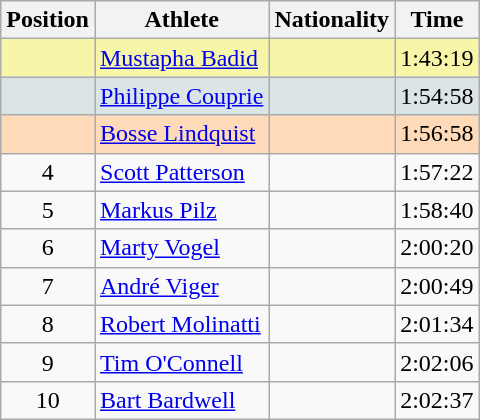<table class="wikitable sortable">
<tr>
<th>Position</th>
<th>Athlete</th>
<th>Nationality</th>
<th>Time</th>
</tr>
<tr bgcolor=#F7F6A8>
<td align=center></td>
<td><a href='#'>Mustapha Badid</a></td>
<td></td>
<td>1:43:19</td>
</tr>
<tr bgcolor=#DCE5E5>
<td align=center></td>
<td><a href='#'>Philippe Couprie</a></td>
<td></td>
<td>1:54:58</td>
</tr>
<tr bgcolor=#FFDAB9>
<td align=center></td>
<td><a href='#'>Bosse Lindquist</a></td>
<td></td>
<td>1:56:58</td>
</tr>
<tr>
<td align=center>4</td>
<td><a href='#'>Scott Patterson</a></td>
<td></td>
<td>1:57:22</td>
</tr>
<tr>
<td align=center>5</td>
<td><a href='#'>Markus Pilz</a></td>
<td></td>
<td>1:58:40</td>
</tr>
<tr>
<td align=center>6</td>
<td><a href='#'>Marty Vogel</a></td>
<td></td>
<td>2:00:20</td>
</tr>
<tr>
<td align=center>7</td>
<td><a href='#'>André Viger</a></td>
<td></td>
<td>2:00:49</td>
</tr>
<tr>
<td align=center>8</td>
<td><a href='#'>Robert Molinatti</a></td>
<td></td>
<td>2:01:34</td>
</tr>
<tr>
<td align=center>9</td>
<td><a href='#'>Tim O'Connell</a></td>
<td></td>
<td>2:02:06</td>
</tr>
<tr>
<td align=center>10</td>
<td><a href='#'>Bart Bardwell</a></td>
<td></td>
<td>2:02:37</td>
</tr>
</table>
